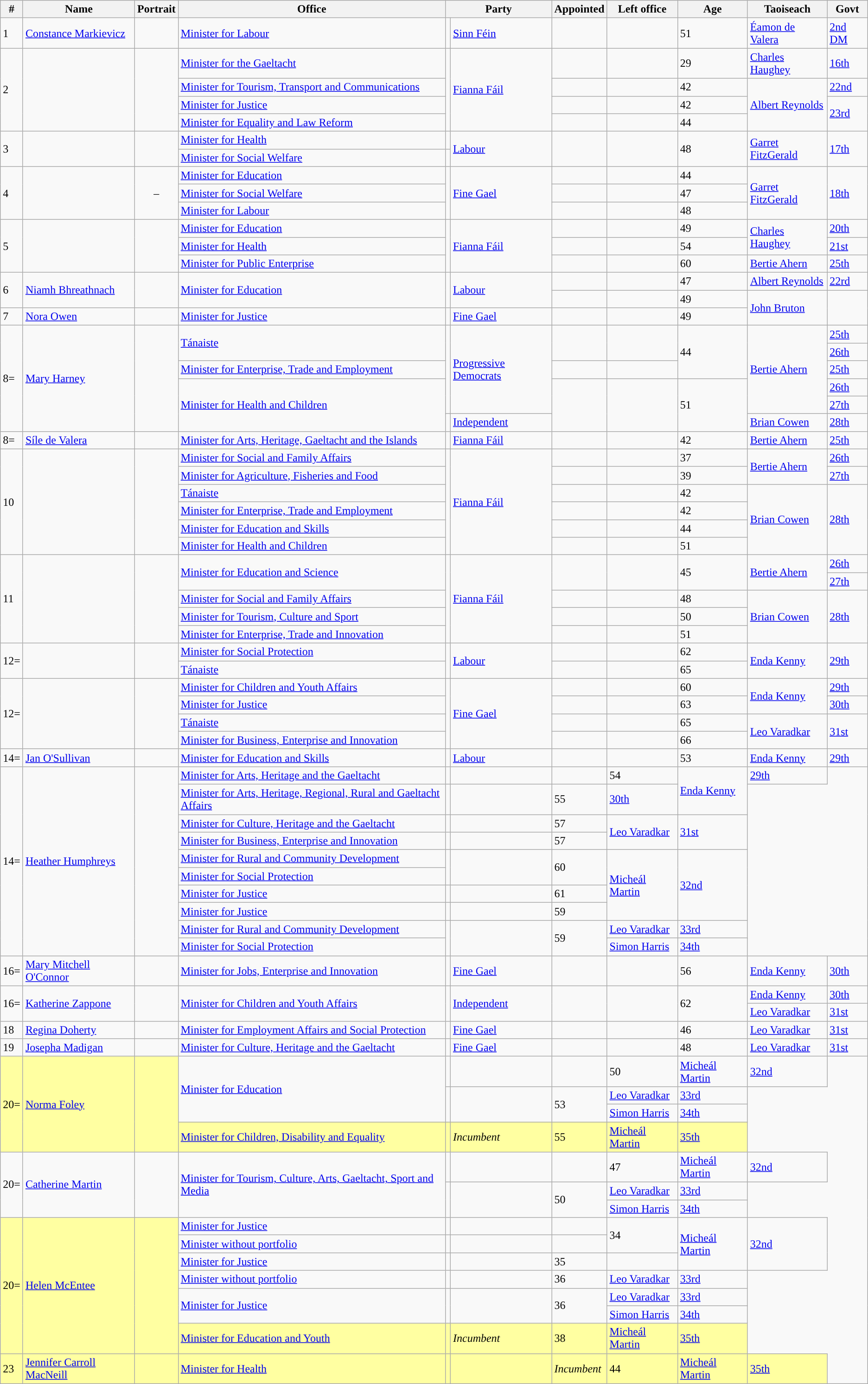<table class=" wikitable sortable">
<tr>
<th scope="col">#</th>
<th scope="col">Name</th>
<th scope="col">Portrait</th>
<th scope="col">Office</th>
<th colspan="2" scope="col">Party</th>
<th scope="col">Appointed</th>
<th scope="col">Left office</th>
<th scope="col">Age</th>
<th scope="col">Taoiseach</th>
<th scope="col">Govt</th>
</tr>
<tr>
<td data-sort-value="01">1</td>
<td data-sort-value="Markievicz, Constance" scope="row"><a href='#'>Constance Markievicz</a><br></td>
<td></td>
<td data-sort-value="Labour"><a href='#'>Minister for Labour</a></td>
<td style="background-color:"></td>
<td><a href='#'>Sinn Féin</a></td>
<td></td>
<td></td>
<td>51</td>
<td data-sort-value="de Valera"><a href='#'>Éamon de Valera</a></td>
<td><a href='#'>2nd DM</a></td>
</tr>
<tr>
<td rowspan=4 data-sort-value="02">2</td>
<td rowspan=4 data-sort-value="Geoghegan-Quinn, Máire" scope="row"><br></td>
<td rowspan=4></td>
<td data-sort-value="Gaeltacht"><a href='#'>Minister for the Gaeltacht</a></td>
<td rowspan=4 style="background-color:"></td>
<td rowspan=4><a href='#'>Fianna Fáil</a></td>
<td></td>
<td></td>
<td>29</td>
<td data-sort-value="Haughey"><a href='#'>Charles Haughey</a></td>
<td><a href='#'>16th</a></td>
</tr>
<tr>
<td data-sort-value="Tourism"><a href='#'>Minister for Tourism, Transport and Communications</a></td>
<td></td>
<td></td>
<td>42</td>
<td rowspan=3 data-sort-value="Reynolds"><a href='#'>Albert Reynolds</a></td>
<td><a href='#'>22nd</a></td>
</tr>
<tr>
<td data-sort-value="Justice"><a href='#'>Minister for Justice</a></td>
<td></td>
<td></td>
<td>42</td>
<td rowspan=2><a href='#'>23rd</a></td>
</tr>
<tr>
<td data-sort-value="Equality"><a href='#'>Minister for Equality and Law Reform</a></td>
<td></td>
<td></td>
<td>44</td>
</tr>
<tr>
<td data-sort-value="03" rowspan=2>3</td>
<td data-sort-value="Desmond, Eileen" scope="row" rowspan=2><br></td>
<td style="text-align:center" rowspan=2></td>
<td data-sort-value="Health"><a href='#'>Minister for Health</a></td>
<td style="background-color:"></td>
<td rowspan=2><a href='#'>Labour</a></td>
<td rowspan=2></td>
<td rowspan=2></td>
<td rowspan=2>48</td>
<td data-sort-value="FitzGerald" rowspan=2><a href='#'>Garret FitzGerald</a></td>
<td rowspan=2><a href='#'>17th</a></td>
</tr>
<tr>
<td data-sort-value="Social"><a href='#'>Minister for Social Welfare</a></td>
</tr>
<tr>
<td rowspan=3 data-sort-value="04">4</td>
<td rowspan=3 data-sort-value="Hussey, Gemma" scope="row"><br></td>
<td rowspan=3 style="text-align:center">– </td>
<td data-sort-value="Education"><a href='#'>Minister for Education</a></td>
<td rowspan=3 style="background-color:"></td>
<td rowspan=3><a href='#'>Fine Gael</a></td>
<td></td>
<td></td>
<td>44</td>
<td rowspan=3 data-sort-value="FitzGerald"><a href='#'>Garret FitzGerald</a></td>
<td rowspan=3><a href='#'>18th</a></td>
</tr>
<tr>
<td data-sort-value="Social Welfare"><a href='#'>Minister for Social Welfare</a></td>
<td></td>
<td></td>
<td>47</td>
</tr>
<tr>
<td data-sort-value="Labour"><a href='#'>Minister for Labour</a></td>
<td></td>
<td></td>
<td>48</td>
</tr>
<tr>
<td rowspan=4 data-sort-value="05">5</td>
<td rowspan=4 data-sort-value="O'Rourke, Mary" scope="row"><br></td>
<td rowspan=4 style="text-align:center"></td>
<td rowspan=2 data-sort-value="Education"><a href='#'>Minister for Education</a></td>
<td rowspan=4 style="background-color:"></td>
<td rowspan=4><a href='#'>Fianna Fáil</a></td>
<td rowspan=2></td>
<td rowspan=2></td>
<td rowspan=2>49</td>
<td rowspan=3 data-sort-value="Haughey"><a href='#'>Charles Haughey</a></td>
<td><a href='#'>20th</a></td>
</tr>
<tr>
<td rowspan=2><a href='#'>21st</a></td>
</tr>
<tr>
<td data-sort-value="Health"><a href='#'>Minister for Health</a></td>
<td></td>
<td></td>
<td>54</td>
</tr>
<tr>
<td data-sort-value="Public Enterprise"><a href='#'>Minister for Public Enterprise</a></td>
<td></td>
<td></td>
<td>60</td>
<td data-sort-value="Ahern"><a href='#'>Bertie Ahern</a></td>
<td><a href='#'>25th</a></td>
</tr>
<tr>
<td rowspan=2 data-sort-value="06">6</td>
<td rowspan=2 data-sort-value="Bhreathnach, Niamh" scope="row"><a href='#'>Niamh Bhreathnach</a><br></td>
<td rowspan=2></td>
<td rowspan=2 data-sort-value="Education"><a href='#'>Minister for Education</a></td>
<td rowspan=2 style="background-color:"></td>
<td rowspan=2><a href='#'>Labour</a></td>
<td></td>
<td></td>
<td>47</td>
<td data-sort-value="Reynolds"><a href='#'>Albert Reynolds</a></td>
<td><a href='#'>22rd</a></td>
</tr>
<tr>
<td></td>
<td></td>
<td>49</td>
<td rowspan=2 data-sort-value="Bruton"><a href='#'>John Bruton</a></td>
<td rowspan=2></td>
</tr>
<tr>
<td data-sort-value="07">7</td>
<td data-sort-value="Owen, Nora" scope="row"><a href='#'>Nora Owen</a><br></td>
<td></td>
<td data-sort-value="Justice"><a href='#'>Minister for Justice</a></td>
<td style="background-color:"></td>
<td><a href='#'>Fine Gael</a></td>
<td></td>
<td></td>
<td>49</td>
</tr>
<tr>
<td rowspan=8 data-sort-value="08">8=</td>
<td rowspan=8 data-sort-value="Harney, Mary" scope="row"><a href='#'>Mary Harney</a><br></td>
<td rowspan=8></td>
<td rowspan=2 data-sort-value="2Tanaiste"><a href='#'>Tánaiste</a></td>
<td rowspan=7 style="background-color:"></td>
<td rowspan=7><a href='#'>Progressive Democrats</a><br></td>
<td rowspan=2></td>
<td rowspan=2></td>
<td rowspan=4>44</td>
<td rowspan=6 data-sort-value="Ahern"><a href='#'>Bertie Ahern</a></td>
<td><a href='#'>25th</a></td>
</tr>
<tr>
<td><a href='#'>26th</a></td>
</tr>
<tr>
<td rowspan=2 data-sort-value="Enterprise"><a href='#'>Minister for Enterprise, Trade and Employment</a></td>
<td rowspan=2></td>
<td rowspan=2></td>
<td><a href='#'>25th</a></td>
</tr>
<tr>
<td rowspan=2><a href='#'>26th</a></td>
</tr>
<tr>
<td rowspan=4 data-sort-value="Health"><a href='#'>Minister for Health and Children</a></td>
<td rowspan=4></td>
<td rowspan=4></td>
<td rowspan=4>51</td>
</tr>
<tr>
<td><a href='#'>27th</a></td>
</tr>
<tr>
<td rowspan=2 data-sort-value="Cowen"><a href='#'>Brian Cowen</a></td>
<td rowspan=2><a href='#'>28th</a></td>
</tr>
<tr>
<td style="background-color:"></td>
<td><a href='#'>Independent</a><br></td>
</tr>
<tr>
<td data-sort-value="08">8=</td>
<td data-sort-value="de Valera, Síle" scope="row"><a href='#'>Síle de Valera</a><br></td>
<td style="text-align:center"></td>
<td data-sort-value="Arts"><a href='#'>Minister for Arts, Heritage, Gaeltacht and the Islands</a></td>
<td style="background-color:"></td>
<td><a href='#'>Fianna Fáil</a></td>
<td></td>
<td></td>
<td>42</td>
<td data-sort-value="Ahern"><a href='#'>Bertie Ahern</a></td>
<td><a href='#'>25th</a></td>
</tr>
<tr>
<td rowspan=7 data-sort-value="10">10</td>
<td rowspan=7 data-sort-value="Coughlan, Mary" scope="row"><br></td>
<td rowspan=7></td>
<td data-sort-value="Social"><a href='#'>Minister for Social and Family Affairs</a></td>
<td rowspan=7 style="background-color:"></td>
<td rowspan=7><a href='#'>Fianna Fáil</a></td>
<td></td>
<td></td>
<td>37</td>
<td data-sort-value="Ahern" rowspan=3><a href='#'>Bertie Ahern</a></td>
<td rowspan=2><a href='#'>26th</a></td>
</tr>
<tr>
<td rowspan=2 data-sort-value="Agriculture"><a href='#'>Minister for Agriculture, Fisheries and Food</a></td>
<td rowspan=2></td>
<td rowspan=2></td>
<td rowspan=2>39</td>
</tr>
<tr>
<td><a href='#'>27th</a></td>
</tr>
<tr>
<td data-sort-value="2Tánaiste"><a href='#'>Tánaiste</a></td>
<td></td>
<td></td>
<td>42</td>
<td rowspan=4 data-sort-value="Cowen"><a href='#'>Brian Cowen</a></td>
<td rowspan=4><a href='#'>28th</a></td>
</tr>
<tr>
<td data-sort-value="Enterprise"><a href='#'>Minister for Enterprise, Trade and Employment</a></td>
<td></td>
<td></td>
<td>42</td>
</tr>
<tr>
<td data-sort-value="Education"><a href='#'>Minister for Education and Skills</a></td>
<td></td>
<td></td>
<td>44</td>
</tr>
<tr>
<td data-sort-value="Health"><a href='#'>Minister for Health and Children</a></td>
<td></td>
<td></td>
<td>51</td>
</tr>
<tr>
<td rowspan=5 data-sort-value="11">11</td>
<td rowspan=5 data-sort-value="Hanafin, Mary" scope="row"><br></td>
<td rowspan=5></td>
<td rowspan=2 data-sort-value="Education"><a href='#'>Minister for Education and Science</a></td>
<td rowspan=5 style="background-color:"></td>
<td rowspan=5><a href='#'>Fianna Fáil</a></td>
<td rowspan=2></td>
<td rowspan=2></td>
<td rowspan=2>45</td>
<td rowspan=2 data-sort-value="Ahern"><a href='#'>Bertie Ahern</a></td>
<td><a href='#'>26th</a></td>
</tr>
<tr>
<td><a href='#'>27th</a></td>
</tr>
<tr>
<td data-sort-value="Social"><a href='#'>Minister for Social and Family Affairs</a></td>
<td></td>
<td></td>
<td>48</td>
<td rowspan=3 data-sort-value="Cowen"><a href='#'>Brian Cowen</a></td>
<td rowspan=3><a href='#'>28th</a></td>
</tr>
<tr>
<td data-sort-value="Tourism"><a href='#'>Minister for Tourism, Culture and Sport</a></td>
<td></td>
<td></td>
<td>50</td>
</tr>
<tr>
<td data-sort-value="Enterprise"><a href='#'>Minister for Enterprise, Trade and Innovation</a></td>
<td></td>
<td></td>
<td>51</td>
</tr>
<tr>
<td rowspan=2 data-sort-value="12">12=</td>
<td rowspan=2 data-sort-value="Burton, Joan" scope="row"><br></td>
<td rowspan=2></td>
<td data-sort-value="Social"><a href='#'>Minister for Social Protection</a></td>
<td rowspan=2 style="background-color:"></td>
<td rowspan=2><a href='#'>Labour</a></td>
<td></td>
<td></td>
<td>62</td>
<td rowspan=2 data-sort-value="Kenny"><a href='#'>Enda Kenny</a></td>
<td rowspan=2><a href='#'>29th</a></td>
</tr>
<tr>
<td data-sort-value="2Tánaiste"><a href='#'>Tánaiste</a></td>
<td></td>
<td></td>
<td>65</td>
</tr>
<tr>
<td rowspan=6 data-sort-value="12">12=</td>
<td rowspan=6 data-sort-value="Fitzgerald, Frances" scope="row"><br></td>
<td rowspan=6></td>
<td data-sort-value="Children"><a href='#'>Minister for Children and Youth Affairs</a></td>
<td rowspan=6 style="background-color:"></td>
<td rowspan=6><a href='#'>Fine Gael</a></td>
<td></td>
<td></td>
<td>60</td>
<td rowspan=4 data-sort-value="Kenny"><a href='#'>Enda Kenny</a></td>
<td rowspan=2><a href='#'>29th</a></td>
</tr>
<tr>
<td rowspan=2 data-sort-value="Justice"><a href='#'>Minister for Justice</a></td>
<td rowspan=2></td>
<td rowspan=2></td>
<td rowspan=2>63</td>
</tr>
<tr>
<td rowspan=2><a href='#'>30th</a></td>
</tr>
<tr>
<td rowspan=2 data-sort-value="2Tánaiste"><a href='#'>Tánaiste</a></td>
<td rowspan=2></td>
<td rowspan=2></td>
<td rowspan=2>65</td>
</tr>
<tr>
<td rowspan=2 data-sort-value="Varadkar"><a href='#'>Leo Varadkar</a></td>
<td rowspan=2><a href='#'>31st</a></td>
</tr>
<tr>
<td data-sort-value="Business"><a href='#'>Minister for Business, Enterprise and Innovation</a></td>
<td></td>
<td></td>
<td>66</td>
</tr>
<tr>
<td data-sort-value="14">14=</td>
<td data-sort-value="O'Sullivan, Jan" scope="row"><a href='#'>Jan O'Sullivan</a><br></td>
<td></td>
<td data-sort-value="Education"><a href='#'>Minister for Education and Skills</a></td>
<td style="background-color:"></td>
<td><a href='#'>Labour</a></td>
<td></td>
<td></td>
<td>53</td>
<td data-sort-value="Kenny"><a href='#'>Enda Kenny</a></td>
<td><a href='#'>29th</a></td>
</tr>
<tr>
<td rowspan=11 data-sort-value="14">14=</td>
<td rowspan=11 data-sort-value="Humphreys, Heather" scope="row"><a href='#'>Heather Humphreys</a><br></td>
<td rowspan=11></td>
<td data-sort-value="Arts"><a href='#'>Minister for Arts, Heritage and the Gaeltacht</a></td>
<td></td>
<td></td>
<td></td>
<td>54</td>
<td rowspan=2 data-sort-value="Kenny"><a href='#'>Enda Kenny</a></td>
<td><a href='#'>29th</a></td>
</tr>
<tr>
<td data-sort-value="Arts"><a href='#'>Minister for Arts, Heritage, Regional, Rural and Gaeltacht Affairs</a></td>
<td></td>
<td></td>
<td>55</td>
<td><a href='#'>30th</a></td>
</tr>
<tr>
<td data-sort-value="Culture"><a href='#'>Minister for Culture, Heritage and the Gaeltacht</a></td>
<td></td>
<td></td>
<td>57</td>
<td rowspan=2 data-sort-value="Varadkar"><a href='#'>Leo Varadkar</a></td>
<td rowspan=2><a href='#'>31st</a></td>
</tr>
<tr>
<td data-sort-value="Business"><a href='#'>Minister for Business, Enterprise and Innovation</a></td>
<td></td>
<td></td>
<td>57</td>
</tr>
<tr>
<td data-sort-value="Rural"><a href='#'>Minister for Rural and Community Development</a></td>
<td rowspan=2></td>
<td rowspan=2></td>
<td rowspan=2>60</td>
<td data-sort-value="Martin" rowspan=4><a href='#'>Micheál Martin</a></td>
<td rowspan=4><a href='#'>32nd</a></td>
</tr>
<tr>
<td data-sort-value="Social"><a href='#'>Minister for Social Protection</a></td>
</tr>
<tr>
<td data-sort-value="Justice"><a href='#'>Minister for Justice</a></td>
<td></td>
<td></td>
<td>61</td>
</tr>
<tr>
<td data-sort-value="Justice"><a href='#'>Minister for Justice</a></td>
<td></td>
<td></td>
<td>59</td>
</tr>
<tr>
<td data-sort-value="Rural"><a href='#'>Minister for Rural and Community Development</a></td>
<td rowspan=3></td>
<td rowspan=3></td>
<td rowspan=3>59</td>
<td data-sort-value="Varadkar" rowspan=2><a href='#'>Leo Varadkar</a></td>
<td rowspan=2><a href='#'>33rd</a></td>
</tr>
<tr>
<td rowspan=2 data-sort-value="Social"><a href='#'>Minister for Social Protection</a></td>
</tr>
<tr>
<td data-sort-value="Harris"><a href='#'>Simon Harris</a></td>
<td><a href='#'>34th</a></td>
</tr>
<tr>
<td data-sort-value="16">16=</td>
<td data-sort-value="Mitchell O'Connor, Mary" scope="row"><a href='#'>Mary Mitchell O'Connor</a><br></td>
<td></td>
<td data-sort-value="Jobs"><a href='#'>Minister for Jobs, Enterprise and Innovation</a></td>
<td style="background-color:"></td>
<td><a href='#'>Fine Gael</a></td>
<td></td>
<td></td>
<td>56</td>
<td data-sort-value="Kenny"><a href='#'>Enda Kenny</a></td>
<td><a href='#'>30th</a></td>
</tr>
<tr>
<td rowspan=2 data-sort-value="16">16=</td>
<td rowspan=2 data-sort-value="Zappone, Katherine" scope="row"><a href='#'>Katherine Zappone</a><br></td>
<td rowspan=2></td>
<td rowspan=2 data-sort-value="Children"><a href='#'>Minister for Children and Youth Affairs</a></td>
<td rowspan=2 style="background-color:"></td>
<td rowspan=2><a href='#'>Independent</a></td>
<td rowspan=2></td>
<td rowspan=2></td>
<td rowspan=2>62</td>
<td data-sort-value="Kenny"><a href='#'>Enda Kenny</a></td>
<td><a href='#'>30th</a></td>
</tr>
<tr>
<td data-sort-value="Varadkar"><a href='#'>Leo Varadkar</a></td>
<td><a href='#'>31st</a></td>
</tr>
<tr>
<td data-sort-value="18">18</td>
<td data-sort-value="Doherty, Regina" scope="row"><a href='#'>Regina Doherty</a><br></td>
<td></td>
<td data-sort-value="Employment "><a href='#'>Minister for Employment Affairs and Social Protection</a></td>
<td style="background-color:"></td>
<td><a href='#'>Fine Gael</a></td>
<td></td>
<td></td>
<td>46</td>
<td data-sort-value="Varadkar"><a href='#'>Leo Varadkar</a></td>
<td><a href='#'>31st</a></td>
</tr>
<tr>
<td data-sort-value="19">19</td>
<td data-sort-value="Madigan, Josepha" scope="row"><a href='#'>Josepha Madigan</a><br></td>
<td text-align:center"></td>
<td data-sort-value="Culture"><a href='#'>Minister for Culture, Heritage and the Gaeltacht</a></td>
<td style="background-color:"></td>
<td><a href='#'>Fine Gael</a></td>
<td></td>
<td></td>
<td>48</td>
<td data-sort-value="Varadkar"><a href='#'>Leo Varadkar</a></td>
<td><a href='#'>31st</a></td>
</tr>
<tr>
<td style="background-color:#ffffa1" rowspan=4 data-sort-value="20">20=</td>
<td style="background-color:#ffffa1" rowspan=4 data-sort-value="Foley, Norma" scope="row"><a href='#'>Norma Foley</a><br></td>
<td style="background-color:#ffffa1" rowspan=4 text-align:center"></td>
<td rowspan=3 data-sort-value="Education"><a href='#'>Minister for Education</a></td>
<td></td>
<td></td>
<td></td>
<td>50</td>
<td data-sort-value="Martin"><a href='#'>Micheál Martin</a></td>
<td><a href='#'>32nd</a></td>
</tr>
<tr>
<td rowspan=2></td>
<td rowspan=2></td>
<td rowspan=2>53</td>
<td data-sort-value="Varadkar"><a href='#'>Leo Varadkar</a></td>
<td><a href='#'>33rd</a></td>
</tr>
<tr>
<td data-sort-value="Harris"><a href='#'>Simon Harris</a></td>
<td><a href='#'>34th</a></td>
</tr>
<tr style="background-color:#ffffa1">
<td><a href='#'>Minister for Children, Disability and Equality</a></td>
<td></td>
<td><em>Incumbent</em></td>
<td>55</td>
<td data-sort-value="Martin"><a href='#'>Micheál Martin</a></td>
<td><a href='#'>35th</a></td>
</tr>
<tr>
<td rowspan=3 data-sort-value="20">20=</td>
<td rowspan=3 data-sort-value="Martin, Catherine" scope="row"><a href='#'>Catherine Martin</a><br></td>
<td rowspan=3 text-align:center"></td>
<td rowspan=3 data-sort-value="Tourism"><a href='#'>Minister for Tourism, Culture, Arts, Gaeltacht, Sport and Media</a></td>
<td></td>
<td></td>
<td></td>
<td>47</td>
<td data-sort-value="Martin"><a href='#'>Micheál Martin</a></td>
<td><a href='#'>32nd</a></td>
</tr>
<tr>
<td rowspan=2></td>
<td rowspan=2></td>
<td rowspan=2>50</td>
<td data-sort-value="Varadkar"><a href='#'>Leo Varadkar</a></td>
<td><a href='#'>33rd</a></td>
</tr>
<tr>
<td data-sort-value="Harris"><a href='#'>Simon Harris</a></td>
<td><a href='#'>34th</a></td>
</tr>
<tr>
<td style="background-color:#ffffa1" rowspan=7 data-sort-value="20">20=</td>
<td style="background-color:#ffffa1" rowspan=7 data-sort-value="McEntee, Helen" scope="row"><a href='#'>Helen McEntee</a><br></td>
<td style="background-color:#ffffa1" rowspan=7 text-align:center"></td>
<td data-sort-value="Justice"><a href='#'>Minister for Justice</a></td>
<td></td>
<td></td>
<td></td>
<td rowspan=2>34</td>
<td rowspan=3><a href='#'>Micheál Martin</a></td>
<td rowspan=3><a href='#'>32nd</a></td>
</tr>
<tr>
<td data-sort-value="without"><a href='#'>Minister without portfolio</a></td>
<td></td>
<td></td>
</tr>
<tr>
<td data-sort-value="Justice"><a href='#'>Minister for Justice</a></td>
<td></td>
<td></td>
<td>35</td>
</tr>
<tr>
<td data-sort-value="without"><a href='#'>Minister without portfolio</a></td>
<td></td>
<td></td>
<td>36</td>
<td><a href='#'>Leo Varadkar</a></td>
<td><a href='#'>33rd</a></td>
</tr>
<tr>
<td rowspan=2 data-sort-value="Justice"><a href='#'>Minister for Justice</a></td>
<td rowspan=2></td>
<td rowspan=2></td>
<td rowspan=2>36</td>
<td data-sort-value="Varadkar"><a href='#'>Leo Varadkar</a></td>
<td><a href='#'>33rd</a></td>
</tr>
<tr>
<td data-sort-value="Harris"><a href='#'>Simon Harris</a></td>
<td><a href='#'>34th</a></td>
</tr>
<tr style="background-color:#ffffa1">
<td data-sort-value="Justice"><a href='#'>Minister for Education and Youth</a></td>
<td></td>
<td><em>Incumbent</em></td>
<td>38</td>
<td data-sort-value="Martin"><a href='#'>Micheál Martin</a></td>
<td><a href='#'>35th</a></td>
</tr>
<tr style="background-color:#ffffa1">
<td data-sort-value="23">23</td>
<td data-sort-value="Carroll MacNeill, Jennifer" scope="row"><a href='#'>Jennifer Carroll MacNeill</a><br></td>
<td text-align:center"></td>
<td data-sort-value="Health"><a href='#'>Minister for Health</a></td>
<td></td>
<td></td>
<td><em>Incumbent</em></td>
<td>44</td>
<td data-sort-value="Martin"><a href='#'>Micheál Martin</a></td>
<td><a href='#'>35th</a></td>
</tr>
</table>
